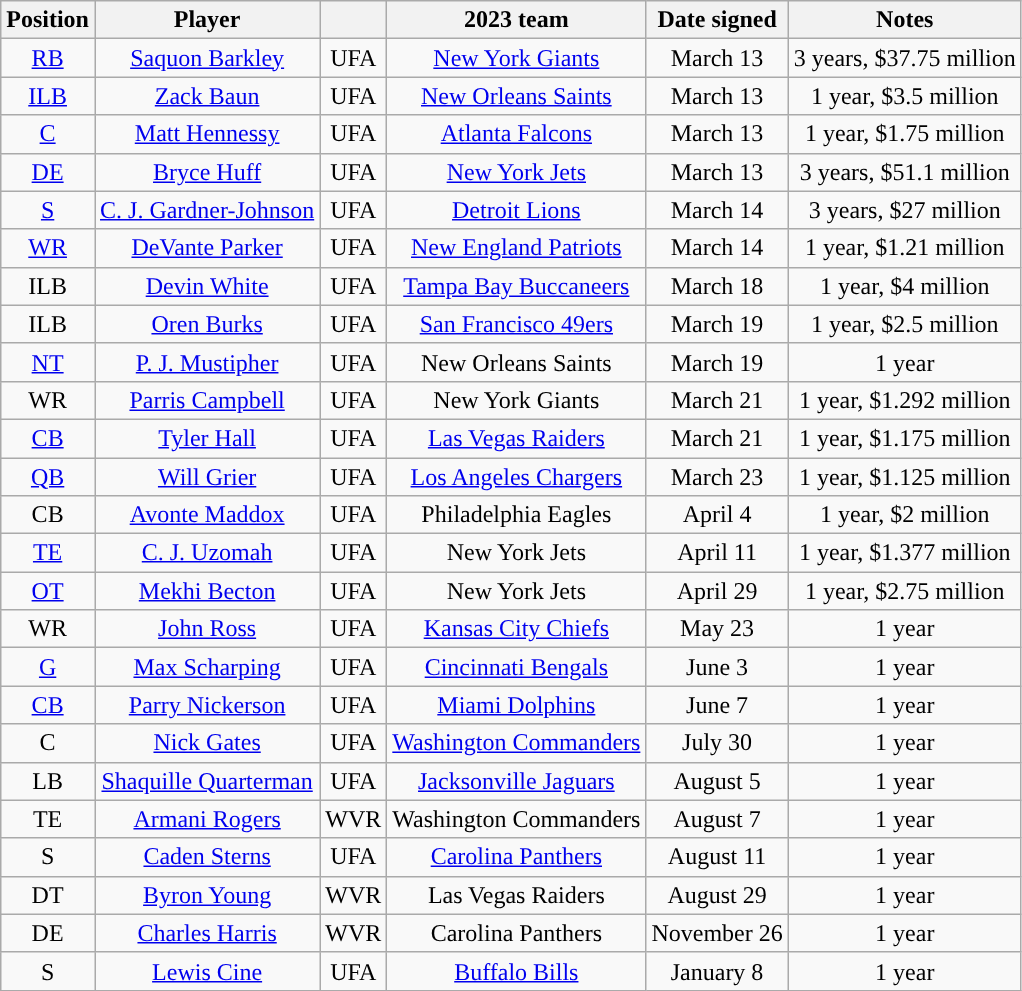<table class="wikitable" style="text-align:center">
<tr>
<th>Position</th>
<th>Player</th>
<th></th>
<th>2023 team</th>
<th>Date signed</th>
<th>Notes</th>
</tr>
<tr>
<td><a href='#'>RB</a></td>
<td><a href='#'>Saquon Barkley</a></td>
<td>UFA</td>
<td><a href='#'>New York Giants</a></td>
<td>March 13</td>
<td>3 years, $37.75 million</td>
</tr>
<tr>
<td><a href='#'>ILB</a></td>
<td><a href='#'>Zack Baun</a></td>
<td>UFA</td>
<td><a href='#'>New Orleans Saints</a></td>
<td>March 13</td>
<td>1 year, $3.5 million</td>
</tr>
<tr>
<td><a href='#'>C</a></td>
<td><a href='#'>Matt Hennessy</a></td>
<td>UFA</td>
<td><a href='#'>Atlanta Falcons</a></td>
<td>March 13</td>
<td>1 year, $1.75 million</td>
</tr>
<tr>
<td><a href='#'>DE</a></td>
<td><a href='#'>Bryce Huff</a></td>
<td>UFA</td>
<td><a href='#'>New York Jets</a></td>
<td>March 13</td>
<td>3 years, $51.1 million</td>
</tr>
<tr>
<td><a href='#'>S</a></td>
<td><a href='#'>C. J. Gardner-Johnson</a></td>
<td>UFA</td>
<td><a href='#'>Detroit Lions</a></td>
<td>March 14</td>
<td>3 years, $27 million</td>
</tr>
<tr>
<td><a href='#'>WR</a></td>
<td><a href='#'>DeVante Parker</a></td>
<td>UFA</td>
<td><a href='#'>New England Patriots</a></td>
<td>March 14</td>
<td>1 year, $1.21 million</td>
</tr>
<tr>
<td>ILB</td>
<td><a href='#'>Devin White</a></td>
<td>UFA</td>
<td><a href='#'>Tampa Bay Buccaneers</a></td>
<td>March 18</td>
<td>1 year, $4 million</td>
</tr>
<tr>
<td>ILB</td>
<td><a href='#'>Oren Burks</a></td>
<td>UFA</td>
<td><a href='#'>San Francisco 49ers</a></td>
<td>March 19</td>
<td>1 year, $2.5 million</td>
</tr>
<tr>
<td><a href='#'>NT</a></td>
<td><a href='#'>P. J. Mustipher</a></td>
<td>UFA</td>
<td>New Orleans Saints</td>
<td>March 19</td>
<td>1 year</td>
</tr>
<tr>
<td>WR</td>
<td><a href='#'>Parris Campbell</a></td>
<td>UFA</td>
<td>New York Giants</td>
<td>March 21</td>
<td>1 year, $1.292 million</td>
</tr>
<tr>
<td><a href='#'>CB</a></td>
<td><a href='#'>Tyler Hall</a></td>
<td>UFA</td>
<td><a href='#'>Las Vegas Raiders</a></td>
<td>March 21</td>
<td>1 year, $1.175 million</td>
</tr>
<tr>
<td><a href='#'>QB</a></td>
<td><a href='#'>Will Grier</a></td>
<td>UFA</td>
<td><a href='#'>Los Angeles Chargers</a></td>
<td>March 23</td>
<td>1 year, $1.125 million</td>
</tr>
<tr>
<td>CB</td>
<td><a href='#'>Avonte Maddox</a></td>
<td>UFA</td>
<td>Philadelphia Eagles</td>
<td>April 4</td>
<td>1 year, $2 million</td>
</tr>
<tr>
<td><a href='#'>TE</a></td>
<td><a href='#'>C. J. Uzomah</a></td>
<td>UFA</td>
<td>New York Jets</td>
<td>April 11</td>
<td>1 year, $1.377 million</td>
</tr>
<tr>
<td><a href='#'>OT</a></td>
<td><a href='#'>Mekhi Becton</a></td>
<td>UFA</td>
<td>New York Jets</td>
<td>April 29</td>
<td>1 year, $2.75 million</td>
</tr>
<tr>
<td>WR</td>
<td><a href='#'>John Ross</a></td>
<td>UFA</td>
<td><a href='#'>Kansas City Chiefs</a></td>
<td>May 23</td>
<td>1 year</td>
</tr>
<tr>
<td><a href='#'>G</a></td>
<td><a href='#'>Max Scharping</a></td>
<td>UFA</td>
<td><a href='#'>Cincinnati Bengals</a></td>
<td>June 3</td>
<td>1 year</td>
</tr>
<tr>
<td><a href='#'>CB</a></td>
<td><a href='#'>Parry Nickerson</a></td>
<td>UFA</td>
<td><a href='#'>Miami Dolphins</a></td>
<td>June 7</td>
<td>1 year</td>
</tr>
<tr>
<td>C</td>
<td><a href='#'>Nick Gates</a></td>
<td>UFA</td>
<td><a href='#'>Washington Commanders</a></td>
<td>July 30</td>
<td>1 year</td>
</tr>
<tr>
<td>LB</td>
<td><a href='#'>Shaquille Quarterman</a></td>
<td>UFA</td>
<td><a href='#'>Jacksonville Jaguars</a></td>
<td>August 5</td>
<td>1 year</td>
</tr>
<tr>
<td>TE</td>
<td><a href='#'>Armani Rogers</a></td>
<td>WVR</td>
<td>Washington Commanders</td>
<td>August 7</td>
<td>1 year</td>
</tr>
<tr>
<td>S</td>
<td><a href='#'>Caden Sterns</a></td>
<td>UFA</td>
<td><a href='#'>Carolina Panthers</a></td>
<td>August 11</td>
<td>1 year</td>
</tr>
<tr>
<td>DT</td>
<td><a href='#'>Byron Young</a></td>
<td>WVR</td>
<td>Las Vegas Raiders</td>
<td>August 29</td>
<td>1 year</td>
</tr>
<tr>
<td>DE</td>
<td><a href='#'>Charles Harris</a></td>
<td>WVR</td>
<td>Carolina Panthers</td>
<td>November 26</td>
<td>1 year</td>
</tr>
<tr>
<td>S</td>
<td><a href='#'>Lewis Cine</a></td>
<td>UFA</td>
<td><a href='#'>Buffalo Bills</a></td>
<td>January 8</td>
<td>1 year</td>
</tr>
</table>
